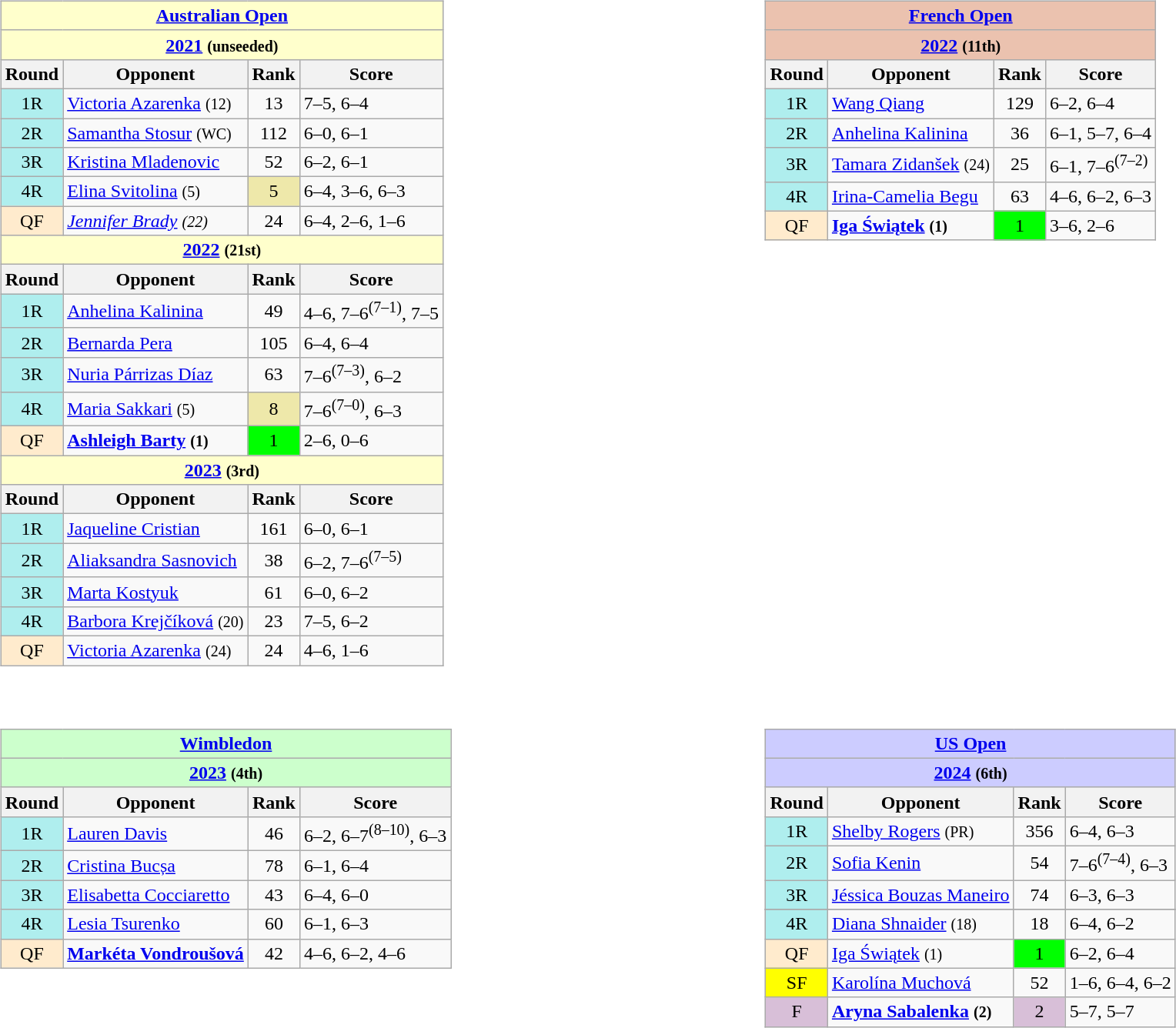<table style="width:95%">
<tr valign=top>
<td><br><table class="wikitable nowrap" style="float:left">
<tr>
<td colspan="4" style="background:#ffc;font-weight:bold;text-align:center"><a href='#'>Australian Open</a></td>
</tr>
<tr>
<td colspan="4" style="background:#ffc;font-weight:bold;text-align:center"><a href='#'>2021</a> <small>(unseeded)</small></td>
</tr>
<tr>
<th>Round</th>
<th>Opponent</th>
<th>Rank</th>
<th>Score</th>
</tr>
<tr>
<td style="background:#afeeee;text-align:center">1R</td>
<td> <a href='#'>Victoria Azarenka</a> <small>(12)</small></td>
<td align=center>13</td>
<td>7–5, 6–4</td>
</tr>
<tr>
<td style="background:#afeeee;text-align:center">2R</td>
<td> <a href='#'>Samantha Stosur</a> <small>(WC)</small></td>
<td align=center>112</td>
<td>6–0, 6–1</td>
</tr>
<tr>
<td style="background:#afeeee;text-align:center">3R</td>
<td> <a href='#'>Kristina Mladenovic</a></td>
<td align=center>52</td>
<td>6–2, 6–1</td>
</tr>
<tr>
<td style="background:#afeeee;text-align:center">4R</td>
<td> <a href='#'>Elina Svitolina</a> <small>(5)</small></td>
<td align=center bgcolor=eee8aa>5</td>
<td>6–4, 3–6, 6–3</td>
</tr>
<tr>
<td style="background:#ffebcd;text-align:center">QF</td>
<td><em> <a href='#'>Jennifer Brady</a> <small>(22)</small></em></td>
<td align=center>24</td>
<td>6–4, 2–6, 1–6</td>
</tr>
<tr>
<td colspan="4" style="background:#ffc;font-weight:bold;text-align:center"><a href='#'>2022</a> <small>(21st)</small></td>
</tr>
<tr>
<th>Round</th>
<th>Opponent</th>
<th>Rank</th>
<th>Score</th>
</tr>
<tr>
<td style="background:#afeeee;text-align:center">1R</td>
<td> <a href='#'>Anhelina Kalinina</a></td>
<td align=center>49</td>
<td>4–6, 7–6<sup>(7–1)</sup>, 7–5</td>
</tr>
<tr>
<td style="background:#afeeee;text-align:center">2R</td>
<td><em></em> <a href='#'>Bernarda Pera</a></td>
<td align=center>105</td>
<td>6–4, 6–4</td>
</tr>
<tr>
<td style="background:#afeeee;text-align:center">3R</td>
<td> <a href='#'>Nuria Párrizas Díaz</a></td>
<td align=center>63</td>
<td>7–6<sup>(7–3)</sup>, 6–2</td>
</tr>
<tr>
<td style="background:#afeeee;text-align:center">4R</td>
<td> <a href='#'>Maria Sakkari</a> <small>(5)</small></td>
<td bgcolor=eee8aa align=center>8</td>
<td>7–6<sup>(7–0)</sup>, 6–3</td>
</tr>
<tr>
<td style="background:#ffebcd;text-align:center">QF</td>
<td><strong> <a href='#'>Ashleigh Barty</a> <small>(1)</small></strong></td>
<td bgcolor=lime align=center>1</td>
<td>2–6, 0–6</td>
</tr>
<tr>
<td colspan="4" style="background:#ffc;font-weight:bold;text-align:center"><a href='#'>2023</a> <small>(3rd)</small></td>
</tr>
<tr>
<th>Round</th>
<th>Opponent</th>
<th>Rank</th>
<th>Score</th>
</tr>
<tr>
<td style="background:#afeeee;text-align:center">1R</td>
<td> <a href='#'>Jaqueline Cristian</a></td>
<td align=center>161</td>
<td>6–0, 6–1</td>
</tr>
<tr>
<td style="background:#afeeee;text-align:center">2R</td>
<td> <a href='#'>Aliaksandra Sasnovich</a></td>
<td align=center>38</td>
<td>6–2, 7–6<sup>(7–5)</sup></td>
</tr>
<tr>
<td style="background:#afeeee;text-align:center">3R</td>
<td> <a href='#'>Marta Kostyuk</a></td>
<td align=center>61</td>
<td>6–0, 6–2</td>
</tr>
<tr>
<td style="background:#afeeee;text-align:center">4R</td>
<td> <a href='#'>Barbora Krejčíková</a> <small>(20)</small></td>
<td align=center>23</td>
<td>7–5, 6–2</td>
</tr>
<tr>
<td style="background:#ffebcd;text-align:center">QF</td>
<td> <a href='#'>Victoria Azarenka</a> <small>(24)</small></td>
<td align=center>24</td>
<td>4–6, 1–6</td>
</tr>
</table>
</td>
<td><br><table style="width:50px">
<tr>
<td></td>
</tr>
</table>
</td>
<td><br><table class="wikitable nowrap" style="float:left">
<tr>
<td colspan="4" style="background:#ebc2af;font-weight:bold;text-align:center"><a href='#'>French Open</a></td>
</tr>
<tr>
<td colspan="4" style="background:#ebc2af;font-weight:bold;text-align:center"><a href='#'>2022</a> <small>(11th)</small></td>
</tr>
<tr>
<th>Round</th>
<th>Opponent</th>
<th>Rank</th>
<th>Score</th>
</tr>
<tr>
<td style="background:#afeeee;text-align:center">1R</td>
<td> <a href='#'>Wang Qiang</a></td>
<td align=center>129</td>
<td>6–2, 6–4</td>
</tr>
<tr>
<td style="background:#afeeee;text-align:center">2R</td>
<td> <a href='#'>Anhelina Kalinina</a></td>
<td align=center>36</td>
<td>6–1, 5–7, 6–4</td>
</tr>
<tr>
<td style="background:#afeeee;text-align:center">3R</td>
<td> <a href='#'>Tamara Zidanšek</a> <small>(24)</small></td>
<td align=center>25</td>
<td>6–1, 7–6<sup>(7–2)</sup></td>
</tr>
<tr>
<td style="background:#afeeee;text-align:center">4R</td>
<td> <a href='#'>Irina-Camelia Begu</a></td>
<td align=center>63</td>
<td>4–6, 6–2, 6–3</td>
</tr>
<tr>
<td style="background:#ffebcd;text-align:center">QF</td>
<td><strong> <a href='#'>Iga Świątek</a> <small>(1)</small></strong></td>
<td align=center bgcolor=lime>1</td>
<td>3–6, 2–6</td>
</tr>
</table>
</td>
</tr>
<tr valign="top">
<td><br><table class="wikitable nowrap" style="float:left">
<tr>
<td colspan="4" style="background:#cfc;font-weight:bold;text-align:center"><a href='#'>Wimbledon</a></td>
</tr>
<tr>
<td colspan="4" style="background:#cfc;font-weight:bold;text-align:center"><a href='#'>2023</a> <small>(4th)</small></td>
</tr>
<tr>
<th>Round</th>
<th>Opponent</th>
<th>Rank</th>
<th>Score</th>
</tr>
<tr>
<td style="background:#afeeee;text-align:center">1R</td>
<td> <a href='#'>Lauren Davis</a></td>
<td align=center>46</td>
<td>6–2, 6–7<sup>(8–10)</sup>, 6–3</td>
</tr>
<tr>
<td style="background:#afeeee;text-align:center">2R</td>
<td> <a href='#'>Cristina Bucșa</a></td>
<td align=center>78</td>
<td>6–1, 6–4</td>
</tr>
<tr>
<td style="background:#afeeee;text-align:center">3R</td>
<td> <a href='#'>Elisabetta Cocciaretto</a></td>
<td align=center>43</td>
<td>6–4, 6–0</td>
</tr>
<tr>
<td style="background:#afeeee;text-align:center">4R</td>
<td> <a href='#'>Lesia Tsurenko</a></td>
<td align=center>60</td>
<td>6–1, 6–3</td>
</tr>
<tr>
<td style="background:#ffebcd;text-align:center">QF</td>
<td><strong> <a href='#'>Markéta Vondroušová</a></strong></td>
<td align=center>42</td>
<td>4–6, 6–2, 4–6</td>
</tr>
</table>
</td>
<td><br><table>
<tr>
<td></td>
</tr>
</table>
</td>
<td><br><table class="wikitable nowrap" style="float:left">
<tr>
<td colspan="4" style="background:#ccf;font-weight:bold;text-align:center"><a href='#'>US Open</a></td>
</tr>
<tr>
<td colspan="4" style="background:#ccf;font-weight:bold;text-align:center"><a href='#'>2024</a> <small>(6th)</small></td>
</tr>
<tr>
<th>Round</th>
<th>Opponent</th>
<th>Rank</th>
<th>Score</th>
</tr>
<tr>
<td style="background:#afeeee;text-align:center">1R</td>
<td> <a href='#'>Shelby Rogers</a> <small>(PR)</small></td>
<td align=center>356</td>
<td>6–4, 6–3</td>
</tr>
<tr>
<td style="background:#afeeee;text-align:center">2R</td>
<td> <a href='#'>Sofia Kenin</a></td>
<td align=center>54</td>
<td>7–6<sup>(7–4)</sup>, 6–3</td>
</tr>
<tr>
<td style="background:#afeeee;text-align:center">3R</td>
<td> <a href='#'>Jéssica Bouzas Maneiro</a></td>
<td align=center>74</td>
<td>6–3, 6–3</td>
</tr>
<tr>
</tr>
<tr>
<td style="background:#afeeee;text-align:center">4R</td>
<td> <a href='#'>Diana Shnaider</a> <small>(18)</small></td>
<td align=center>18</td>
<td>6–4, 6–2</td>
</tr>
<tr>
<td style="background:#ffebcd;text-align:center">QF</td>
<td> <a href='#'>Iga Świątek</a> <small>(1)</small></td>
<td align=center bgcolor=lime>1</td>
<td>6–2, 6–4</td>
</tr>
<tr>
<td style="background:yellow;text-align:center">SF</td>
<td> <a href='#'>Karolína Muchová</a></td>
<td align=center>52</td>
<td>1–6, 6–4, 6–2</td>
</tr>
<tr>
<td style="background:thistle;text-align:center">F</td>
<td><strong> <a href='#'>Aryna Sabalenka</a> <small>(2)</small></strong></td>
<td align=center bgcolor=thistle>2</td>
<td>5–7, 5–7</td>
</tr>
</table>
</td>
</tr>
</table>
